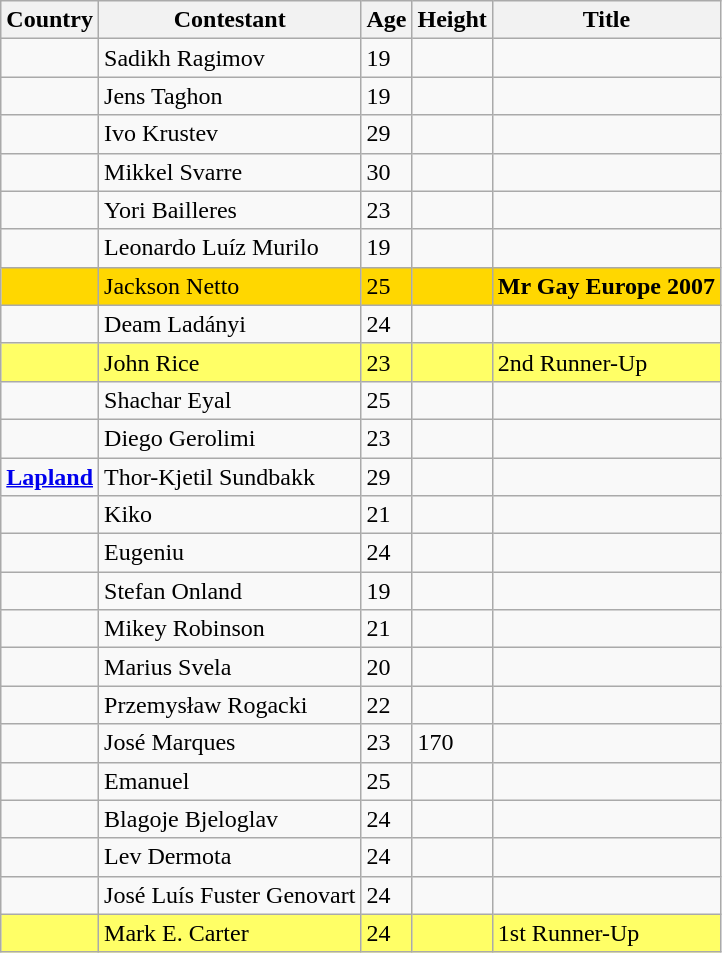<table class="sortable wikitable">
<tr>
<th>Country</th>
<th>Contestant</th>
<th>Age</th>
<th>Height</th>
<th>Title</th>
</tr>
<tr>
<td><strong></strong></td>
<td>Sadikh Ragimov</td>
<td>19</td>
<td></td>
<td></td>
</tr>
<tr>
<td><strong></strong></td>
<td>Jens Taghon</td>
<td>19</td>
<td></td>
<td></td>
</tr>
<tr>
<td><strong></strong></td>
<td>Ivo Krustev</td>
<td>29</td>
<td></td>
<td></td>
</tr>
<tr>
<td><strong></strong></td>
<td>Mikkel Svarre</td>
<td>30</td>
<td></td>
<td></td>
</tr>
<tr>
<td><strong></strong></td>
<td>Yori Bailleres</td>
<td>23</td>
<td></td>
<td></td>
</tr>
<tr>
<td><strong></strong></td>
<td>Leonardo Luíz Murilo</td>
<td>19</td>
<td></td>
<td></td>
</tr>
<tr style="background:gold">
<td><strong></strong></td>
<td>Jackson Netto</td>
<td>25</td>
<td></td>
<td><strong>Mr Gay Europe 2007</strong></td>
</tr>
<tr>
<td><strong></strong></td>
<td>Deam Ladányi</td>
<td>24</td>
<td></td>
<td></td>
</tr>
<tr style="background:#FFFF66">
<td><strong></strong></td>
<td>John Rice</td>
<td>23</td>
<td></td>
<td>2nd Runner-Up</td>
</tr>
<tr>
<td><strong></strong></td>
<td>Shachar Eyal</td>
<td>25</td>
<td></td>
<td></td>
</tr>
<tr>
<td><strong></strong></td>
<td>Diego Gerolimi</td>
<td>23</td>
<td></td>
<td></td>
</tr>
<tr>
<td> <strong><a href='#'>Lapland</a></strong></td>
<td>Thor-Kjetil Sundbakk</td>
<td>29</td>
<td></td>
<td></td>
</tr>
<tr>
<td><strong></strong></td>
<td>Kiko</td>
<td>21</td>
<td></td>
<td></td>
</tr>
<tr>
<td><strong></strong></td>
<td>Eugeniu</td>
<td>24</td>
<td></td>
<td></td>
</tr>
<tr>
<td><strong></strong></td>
<td>Stefan Onland</td>
<td>19</td>
<td></td>
<td></td>
</tr>
<tr>
<td><strong></strong></td>
<td>Mikey Robinson</td>
<td>21</td>
<td></td>
<td></td>
</tr>
<tr>
<td><strong></strong></td>
<td>Marius Svela</td>
<td>20</td>
<td></td>
<td></td>
</tr>
<tr>
<td><strong></strong></td>
<td>Przemysław Rogacki</td>
<td>22</td>
<td></td>
<td></td>
</tr>
<tr>
<td><strong></strong></td>
<td>José Marques</td>
<td>23</td>
<td>170</td>
<td></td>
</tr>
<tr>
<td><strong></strong></td>
<td>Emanuel</td>
<td>25</td>
<td></td>
<td></td>
</tr>
<tr>
<td><strong></strong></td>
<td>Blagoje Bjeloglav</td>
<td>24</td>
<td></td>
<td></td>
</tr>
<tr>
<td><strong></strong></td>
<td>Lev Dermota</td>
<td>24</td>
<td></td>
<td></td>
</tr>
<tr>
<td><strong></strong></td>
<td>José Luís Fuster Genovart</td>
<td>24</td>
<td></td>
<td></td>
</tr>
<tr style="background:#FFFF66">
<td><strong></strong></td>
<td>Mark E. Carter</td>
<td>24</td>
<td></td>
<td>1st Runner-Up</td>
</tr>
</table>
